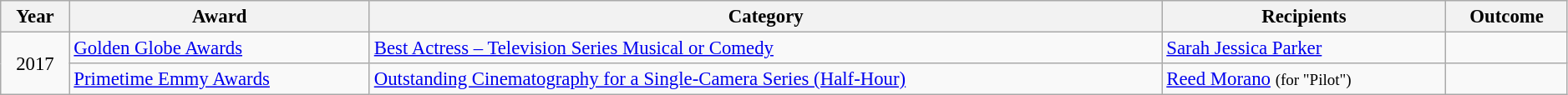<table class="wikitable sortable"  style="font-size:95%; width:99%;">
<tr style="text-align:center;">
<th>Year</th>
<th>Award</th>
<th>Category</th>
<th>Recipients</th>
<th>Outcome</th>
</tr>
<tr>
<td rowspan="2" align=center>2017</td>
<td><a href='#'>Golden Globe Awards</a></td>
<td><a href='#'>Best Actress – Television Series Musical or Comedy</a></td>
<td><a href='#'>Sarah Jessica Parker</a></td>
<td></td>
</tr>
<tr>
<td><a href='#'>Primetime Emmy Awards</a></td>
<td><a href='#'>Outstanding Cinematography for a Single-Camera Series (Half-Hour)</a></td>
<td><a href='#'>Reed Morano</a> <small>(for "Pilot")</small></td>
<td></td>
</tr>
</table>
